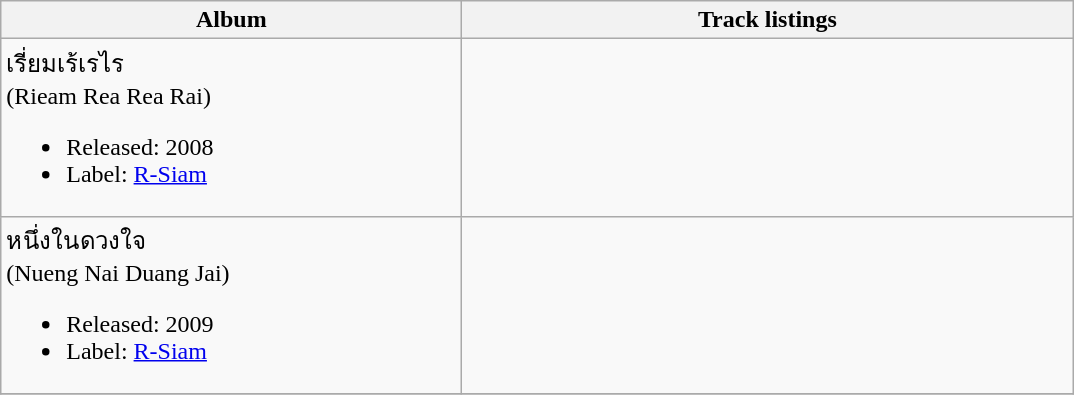<table class="wikitable">
<tr>
<th width="300">Album</th>
<th width="400">Track listings</th>
</tr>
<tr>
<td>เรี่ยมเร้เรไร<br>(Rieam Rea Rea Rai)<ul><li>Released: 2008</li><li>Label: <a href='#'>R-Siam</a></li></ul></td>
<td></td>
</tr>
<tr>
<td>หนึ่งในดวงใจ<br>(Nueng Nai Duang Jai)<ul><li>Released: 2009</li><li>Label: <a href='#'>R-Siam</a></li></ul></td>
<td></td>
</tr>
<tr>
</tr>
</table>
